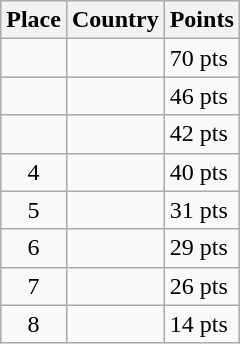<table class=wikitable>
<tr>
<th>Place</th>
<th>Country</th>
<th>Points</th>
</tr>
<tr>
<td align=center></td>
<td></td>
<td>70 pts</td>
</tr>
<tr>
<td align=center></td>
<td></td>
<td>46 pts</td>
</tr>
<tr>
<td align=center></td>
<td></td>
<td>42 pts</td>
</tr>
<tr>
<td align=center>4</td>
<td></td>
<td>40 pts</td>
</tr>
<tr>
<td align=center>5</td>
<td></td>
<td>31 pts</td>
</tr>
<tr>
<td align=center>6</td>
<td></td>
<td>29 pts</td>
</tr>
<tr>
<td align=center>7</td>
<td></td>
<td>26 pts</td>
</tr>
<tr>
<td align=center>8</td>
<td></td>
<td>14 pts</td>
</tr>
</table>
